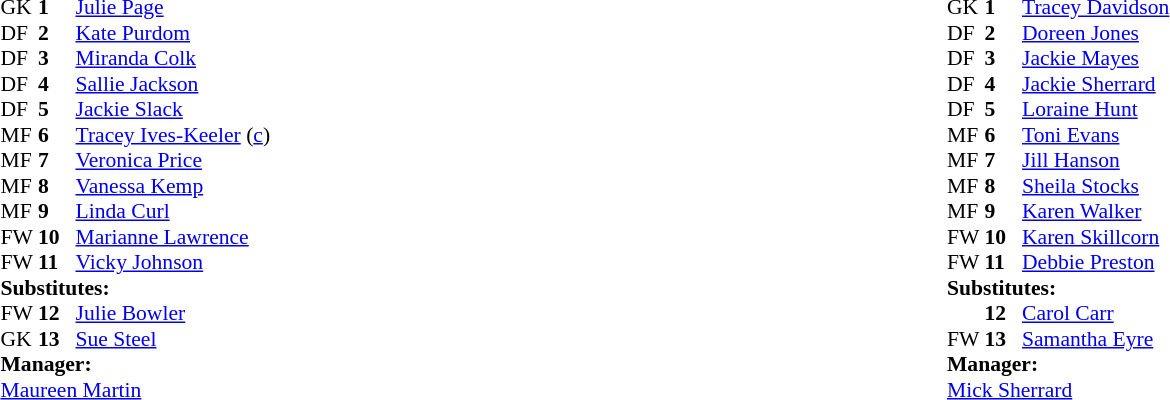<table style="width:100%;">
<tr>
<td style="vertical-align:top; width:50%;"><br><table style="font-size: 90%" cellspacing="0" cellpadding="0">
<tr>
<td colspan="4"></td>
</tr>
<tr>
<th width="25"></th>
<th width="25"></th>
</tr>
<tr>
<td>GK</td>
<td><strong>1</strong></td>
<td> <a href='#'>Julie Page</a></td>
</tr>
<tr>
<td>DF</td>
<td><strong>2</strong></td>
<td> <a href='#'>Kate Purdom</a></td>
</tr>
<tr>
<td>DF</td>
<td><strong>3</strong></td>
<td> <a href='#'>Miranda Colk</a></td>
</tr>
<tr>
<td>DF</td>
<td><strong>4</strong></td>
<td> <a href='#'>Sallie Jackson</a></td>
</tr>
<tr>
<td>DF</td>
<td><strong>5</strong></td>
<td> <a href='#'>Jackie Slack</a></td>
</tr>
<tr>
<td>MF</td>
<td><strong>6</strong></td>
<td> <a href='#'>Tracey Ives-Keeler</a> (<a href='#'>c</a>)</td>
<td></td>
<td></td>
</tr>
<tr>
<td>MF</td>
<td><strong>7</strong></td>
<td> <a href='#'>Veronica Price</a></td>
</tr>
<tr>
<td>MF</td>
<td><strong>8</strong></td>
<td> <a href='#'>Vanessa Kemp</a></td>
</tr>
<tr>
<td>MF</td>
<td><strong>9</strong></td>
<td> <a href='#'>Linda Curl</a></td>
</tr>
<tr>
<td>FW</td>
<td><strong>10</strong></td>
<td> <a href='#'>Marianne Lawrence</a></td>
</tr>
<tr>
<td>FW</td>
<td><strong>11</strong></td>
<td> <a href='#'>Vicky Johnson</a></td>
</tr>
<tr>
<td colspan=4><strong>Substitutes:</strong></td>
</tr>
<tr>
<td>FW</td>
<td><strong>12</strong></td>
<td> <a href='#'>Julie Bowler</a></td>
</tr>
<tr>
<td>GK</td>
<td><strong>13</strong></td>
<td> <a href='#'>Sue Steel</a></td>
</tr>
<tr>
<td colspan=4><strong>Manager:</strong></td>
</tr>
<tr>
<td colspan="4"> <a href='#'>Maureen Martin</a></td>
</tr>
</table>
</td>
<td style="vertical-align:top; width:50%;"><br><table style="font-size: 90%" cellspacing="0" cellpadding="0">
<tr>
<td colspan="4"></td>
</tr>
<tr>
<th width="25"></th>
<th width="25"></th>
</tr>
<tr>
<td>GK</td>
<td><strong>1</strong></td>
<td> <a href='#'>Tracey Davidson</a></td>
</tr>
<tr>
<td>DF</td>
<td><strong>2</strong></td>
<td> <a href='#'>Doreen Jones</a></td>
</tr>
<tr>
<td>DF</td>
<td><strong>3</strong></td>
<td> <a href='#'>Jackie Mayes</a></td>
</tr>
<tr>
<td>DF</td>
<td><strong>4</strong></td>
<td> <a href='#'>Jackie Sherrard</a></td>
</tr>
<tr>
<td>DF</td>
<td><strong>5</strong></td>
<td> <a href='#'>Loraine Hunt</a></td>
</tr>
<tr>
<td>MF</td>
<td><strong>6</strong></td>
<td> <a href='#'>Toni Evans</a></td>
</tr>
<tr>
<td>MF</td>
<td><strong>7</strong></td>
<td> <a href='#'>Jill Hanson</a></td>
</tr>
<tr>
<td>MF</td>
<td><strong>8</strong></td>
<td> <a href='#'>Sheila Stocks</a></td>
</tr>
<tr>
<td>MF</td>
<td><strong>9</strong></td>
<td> <a href='#'>Karen Walker</a></td>
<td></td>
<td></td>
</tr>
<tr>
<td>FW</td>
<td><strong>10</strong></td>
<td> <a href='#'>Karen Skillcorn</a></td>
</tr>
<tr>
<td>FW</td>
<td><strong>11</strong></td>
<td> <a href='#'>Debbie Preston</a></td>
</tr>
<tr>
<td colspan=4><strong>Substitutes:</strong></td>
</tr>
<tr>
<td></td>
<td><strong>12</strong></td>
<td> <a href='#'>Carol Carr</a></td>
<td></td>
<td></td>
</tr>
<tr>
<td>FW</td>
<td><strong>13</strong></td>
<td> <a href='#'>Samantha Eyre</a></td>
<td></td>
<td></td>
</tr>
<tr>
<td colspan=4><strong>Manager:</strong></td>
</tr>
<tr>
<td colspan="4"> <a href='#'>Mick Sherrard</a></td>
</tr>
</table>
</td>
</tr>
</table>
